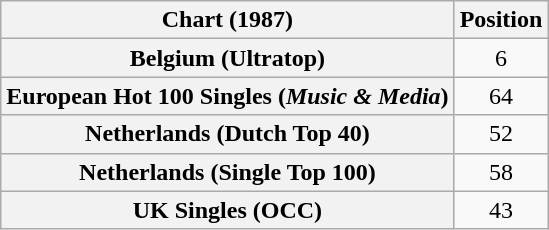<table class="wikitable sortable plainrowheaders" style="text-align:center">
<tr>
<th scope="col">Chart (1987)</th>
<th scope="col">Position</th>
</tr>
<tr>
<th scope="row">Belgium (Ultratop)</th>
<td>6</td>
</tr>
<tr>
<th scope="row">European Hot 100 Singles (<em>Music & Media</em>)</th>
<td>64</td>
</tr>
<tr>
<th scope="row">Netherlands (Dutch Top 40)</th>
<td>52</td>
</tr>
<tr>
<th scope="row">Netherlands (Single Top 100)</th>
<td>58</td>
</tr>
<tr>
<th scope="row">UK Singles (OCC)</th>
<td>43</td>
</tr>
</table>
